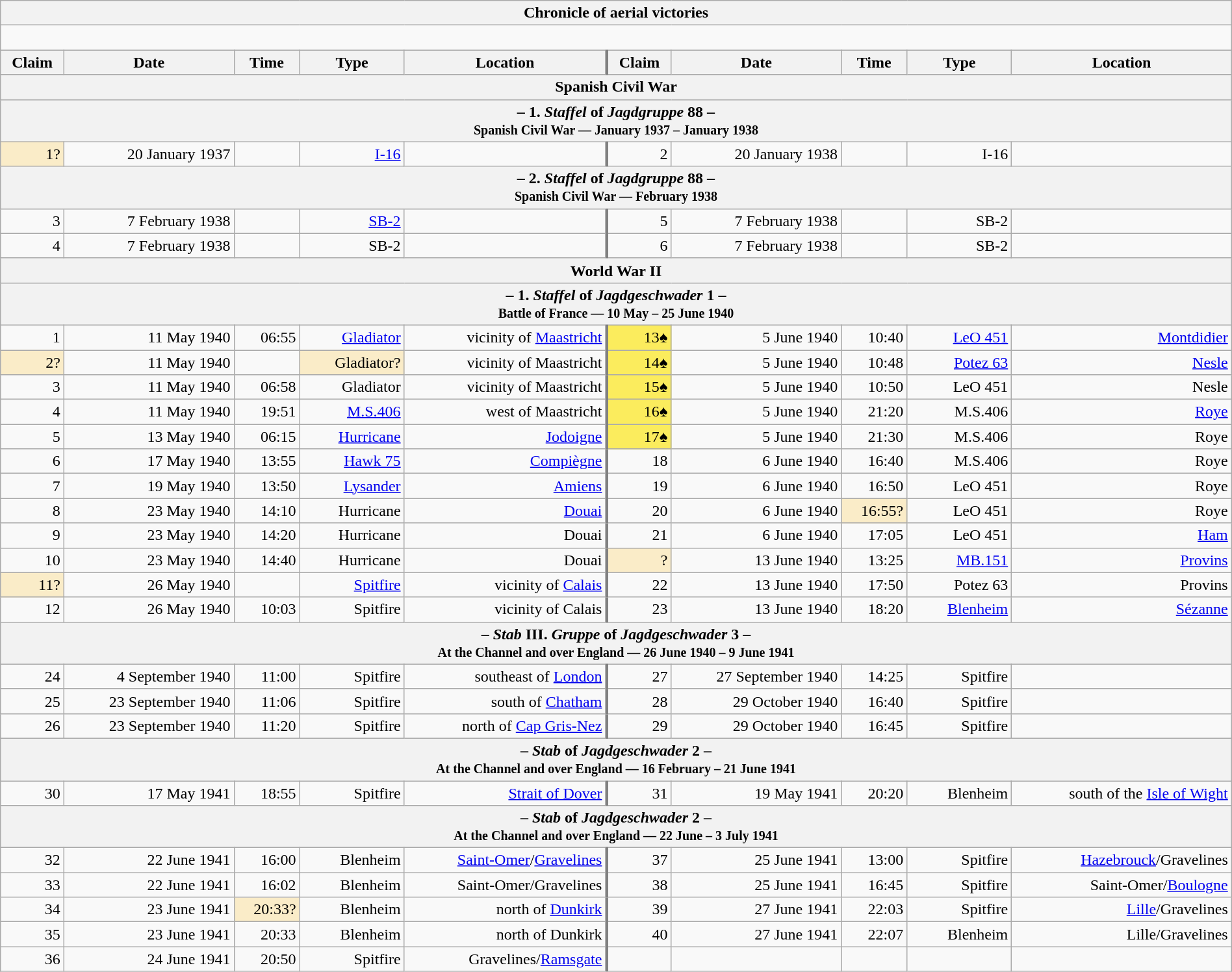<table class="wikitable plainrowheaders collapsible" style="margin-left: auto; margin-right: auto; border: none; text-align:right; width: 100%;">
<tr>
<th colspan="10">Chronicle of aerial victories</th>
</tr>
<tr>
<td colspan="10" style="text-align: left;"><br>
</td>
</tr>
<tr>
<th scope="col">Claim</th>
<th scope="col">Date</th>
<th scope="col">Time</th>
<th scope="col" width="100px">Type</th>
<th scope="col">Location</th>
<th scope="col" style="border-left: 3px solid grey;">Claim</th>
<th scope="col">Date</th>
<th scope="col">Time</th>
<th scope="col" width="100px">Type</th>
<th scope="col">Location</th>
</tr>
<tr>
<th colspan="10">Spanish Civil War</th>
</tr>
<tr>
<th colspan="10">– 1. <em>Staffel</em> of <em>Jagdgruppe</em> 88 –<br><small>Spanish Civil War — January 1937 – January 1938</small></th>
</tr>
<tr>
<td style="background:#faecc8">1?</td>
<td>20 January 1937</td>
<td></td>
<td><a href='#'>I-16</a></td>
<td></td>
<td style="border-left: 3px solid grey;">2</td>
<td>20 January 1938</td>
<td></td>
<td>I-16</td>
<td></td>
</tr>
<tr>
<th colspan="10">– 2. <em>Staffel</em> of <em>Jagdgruppe</em> 88 –<br><small>Spanish Civil War — February 1938</small></th>
</tr>
<tr>
<td>3</td>
<td>7 February 1938</td>
<td></td>
<td><a href='#'>SB-2</a></td>
<td></td>
<td style="border-left: 3px solid grey;">5</td>
<td>7 February 1938</td>
<td></td>
<td>SB-2</td>
<td></td>
</tr>
<tr>
<td>4</td>
<td>7 February 1938</td>
<td></td>
<td>SB-2</td>
<td></td>
<td style="border-left: 3px solid grey;">6</td>
<td>7 February 1938</td>
<td></td>
<td>SB-2</td>
<td></td>
</tr>
<tr>
<th colspan="10">World War II</th>
</tr>
<tr>
<th colspan="10">– 1. <em>Staffel</em> of <em>Jagdgeschwader</em> 1 –<br><small>Battle of France — 10 May – 25 June 1940</small></th>
</tr>
<tr>
<td>1</td>
<td>11 May 1940</td>
<td>06:55</td>
<td><a href='#'>Gladiator</a></td>
<td>vicinity of <a href='#'>Maastricht</a></td>
<td style="border-left: 3px solid grey; background:#fbec5d;">13♠</td>
<td>5 June 1940</td>
<td>10:40</td>
<td><a href='#'>LeO 451</a></td>
<td><a href='#'>Montdidier</a></td>
</tr>
<tr>
<td style="background:#faecc8">2?</td>
<td>11 May 1940</td>
<td></td>
<td style="background:#faecc8">Gladiator?</td>
<td>vicinity of Maastricht</td>
<td style="border-left: 3px solid grey; background:#fbec5d;">14♠</td>
<td>5 June 1940</td>
<td>10:48</td>
<td><a href='#'>Potez 63</a></td>
<td><a href='#'>Nesle</a></td>
</tr>
<tr>
<td>3</td>
<td>11 May 1940</td>
<td>06:58</td>
<td>Gladiator</td>
<td>vicinity of Maastricht</td>
<td style="border-left: 3px solid grey; background:#fbec5d;">15♠</td>
<td>5 June 1940</td>
<td>10:50</td>
<td>LeO 451</td>
<td>Nesle</td>
</tr>
<tr>
<td>4</td>
<td>11 May 1940</td>
<td>19:51</td>
<td><a href='#'>M.S.406</a></td>
<td>west of Maastricht</td>
<td style="border-left: 3px solid grey; background:#fbec5d;">16♠</td>
<td>5 June 1940</td>
<td>21:20</td>
<td>M.S.406</td>
<td><a href='#'>Roye</a></td>
</tr>
<tr>
<td>5</td>
<td>13 May 1940</td>
<td>06:15</td>
<td><a href='#'>Hurricane</a></td>
<td><a href='#'>Jodoigne</a></td>
<td style="border-left: 3px solid grey; background:#fbec5d;">17♠</td>
<td>5 June 1940</td>
<td>21:30</td>
<td>M.S.406</td>
<td>Roye</td>
</tr>
<tr>
<td>6</td>
<td>17 May 1940</td>
<td>13:55</td>
<td><a href='#'>Hawk 75</a></td>
<td><a href='#'>Compiègne</a></td>
<td style="border-left: 3px solid grey;">18</td>
<td>6 June 1940</td>
<td>16:40</td>
<td>M.S.406</td>
<td>Roye</td>
</tr>
<tr>
<td>7</td>
<td>19 May 1940</td>
<td>13:50</td>
<td><a href='#'>Lysander</a></td>
<td><a href='#'>Amiens</a></td>
<td style="border-left: 3px solid grey;">19</td>
<td>6 June 1940</td>
<td>16:50</td>
<td>LeO 451</td>
<td>Roye</td>
</tr>
<tr>
<td>8</td>
<td>23 May 1940</td>
<td>14:10</td>
<td>Hurricane</td>
<td><a href='#'>Douai</a></td>
<td style="border-left: 3px solid grey;">20</td>
<td>6 June 1940</td>
<td style="background:#faecc8">16:55?</td>
<td>LeO 451</td>
<td>Roye</td>
</tr>
<tr>
<td>9</td>
<td>23 May 1940</td>
<td>14:20</td>
<td>Hurricane</td>
<td>Douai</td>
<td style="border-left: 3px solid grey;">21</td>
<td>6 June 1940</td>
<td>17:05</td>
<td>LeO 451</td>
<td><a href='#'>Ham</a></td>
</tr>
<tr>
<td>10</td>
<td>23 May 1940</td>
<td>14:40</td>
<td>Hurricane</td>
<td>Douai</td>
<td style="border-left: 3px solid grey; background:#faecc8">?</td>
<td>13 June 1940</td>
<td>13:25</td>
<td><a href='#'>MB.151</a></td>
<td><a href='#'>Provins</a></td>
</tr>
<tr>
<td style="background:#faecc8">11?</td>
<td>26 May 1940</td>
<td></td>
<td><a href='#'>Spitfire</a></td>
<td>vicinity of <a href='#'>Calais</a></td>
<td style="border-left: 3px solid grey;">22</td>
<td>13 June 1940</td>
<td>17:50</td>
<td>Potez 63</td>
<td>Provins</td>
</tr>
<tr>
<td>12</td>
<td>26 May 1940</td>
<td>10:03</td>
<td>Spitfire</td>
<td>vicinity of Calais</td>
<td style="border-left: 3px solid grey;">23</td>
<td>13 June 1940</td>
<td>18:20</td>
<td><a href='#'>Blenheim</a></td>
<td><a href='#'>Sézanne</a></td>
</tr>
<tr>
<th colspan="10">– <em>Stab</em> III. <em>Gruppe</em> of <em>Jagdgeschwader</em> 3 –<br><small>At the Channel and over England — 26 June 1940 – 9 June 1941</small></th>
</tr>
<tr>
<td>24</td>
<td>4 September 1940</td>
<td>11:00</td>
<td>Spitfire</td>
<td>southeast of <a href='#'>London</a></td>
<td style="border-left: 3px solid grey;">27</td>
<td>27 September 1940</td>
<td>14:25</td>
<td>Spitfire</td>
<td></td>
</tr>
<tr>
<td>25</td>
<td>23 September 1940</td>
<td>11:06</td>
<td>Spitfire</td>
<td>south of <a href='#'>Chatham</a></td>
<td style="border-left: 3px solid grey;">28</td>
<td>29 October 1940</td>
<td>16:40</td>
<td>Spitfire</td>
<td></td>
</tr>
<tr>
<td>26</td>
<td>23 September 1940</td>
<td>11:20</td>
<td>Spitfire</td>
<td>north of <a href='#'>Cap Gris-Nez</a></td>
<td style="border-left: 3px solid grey;">29</td>
<td>29 October 1940</td>
<td>16:45</td>
<td>Spitfire</td>
<td></td>
</tr>
<tr>
<th colspan="10">– <em>Stab</em> of <em>Jagdgeschwader</em> 2 –<br><small>At the Channel and over England — 16 February – 21 June 1941</small></th>
</tr>
<tr>
<td>30</td>
<td>17 May 1941</td>
<td>18:55</td>
<td>Spitfire</td>
<td><a href='#'>Strait of Dover</a></td>
<td style="border-left: 3px solid grey;">31</td>
<td>19 May 1941</td>
<td>20:20</td>
<td>Blenheim</td>
<td>south of the <a href='#'>Isle of Wight</a></td>
</tr>
<tr>
<th colspan="10">– <em>Stab</em> of <em>Jagdgeschwader</em> 2 –<br><small>At the Channel and over England — 22 June – 3 July 1941</small></th>
</tr>
<tr>
<td>32</td>
<td>22 June 1941</td>
<td>16:00</td>
<td>Blenheim</td>
<td><a href='#'>Saint-Omer</a>/<a href='#'>Gravelines</a></td>
<td style="border-left: 3px solid grey;">37</td>
<td>25 June 1941</td>
<td>13:00</td>
<td>Spitfire</td>
<td><a href='#'>Hazebrouck</a>/Gravelines</td>
</tr>
<tr>
<td>33</td>
<td>22 June 1941</td>
<td>16:02</td>
<td>Blenheim</td>
<td>Saint-Omer/Gravelines</td>
<td style="border-left: 3px solid grey;">38</td>
<td>25 June 1941</td>
<td>16:45</td>
<td>Spitfire</td>
<td>Saint-Omer/<a href='#'>Boulogne</a></td>
</tr>
<tr>
<td>34</td>
<td>23 June 1941</td>
<td style="background:#faecc8">20:33?</td>
<td>Blenheim</td>
<td> north of <a href='#'>Dunkirk</a></td>
<td style="border-left: 3px solid grey;">39</td>
<td>27 June 1941</td>
<td>22:03</td>
<td>Spitfire</td>
<td><a href='#'>Lille</a>/Gravelines</td>
</tr>
<tr>
<td>35</td>
<td>23 June 1941</td>
<td>20:33</td>
<td>Blenheim</td>
<td> north of Dunkirk</td>
<td style="border-left: 3px solid grey;">40</td>
<td>27 June 1941</td>
<td>22:07</td>
<td>Blenheim</td>
<td>Lille/Gravelines</td>
</tr>
<tr>
<td>36</td>
<td>24 June 1941</td>
<td>20:50</td>
<td>Spitfire</td>
<td>Gravelines/<a href='#'>Ramsgate</a></td>
<td style="border-left: 3px solid grey;"></td>
<td></td>
<td></td>
<td></td>
<td></td>
</tr>
</table>
